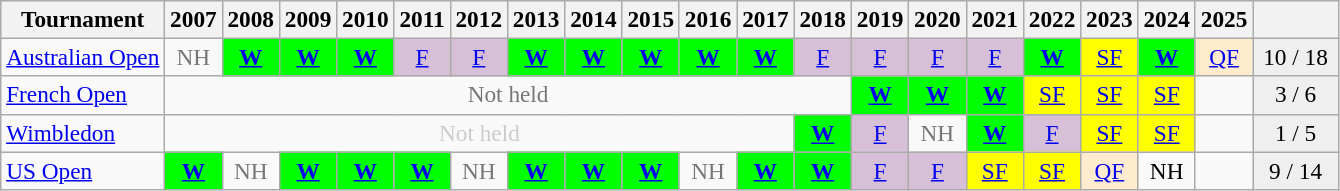<table class=wikitable style=text-align:center;font-size:97%>
<tr>
<th>Tournament</th>
<th>2007</th>
<th>2008</th>
<th>2009</th>
<th>2010</th>
<th>2011</th>
<th>2012</th>
<th>2013</th>
<th>2014</th>
<th>2015</th>
<th>2016</th>
<th>2017</th>
<th>2018</th>
<th>2019</th>
<th>2020</th>
<th>2021</th>
<th>2022</th>
<th>2023</th>
<th>2024</th>
<th>2025</th>
<th width=50></th>
</tr>
<tr>
<td style="text-align:left"><a href='#'>Australian Open</a></td>
<td style="color:#767676;">NH</td>
<td style="background:lime;"><a href='#'><strong>W</strong></a></td>
<td style="background:lime;"><a href='#'><strong>W</strong></a></td>
<td style="background:lime;"><a href='#'><strong>W</strong></a></td>
<td style="background:thistle;"><a href='#'>F</a></td>
<td style="background:thistle;"><a href='#'>F</a></td>
<td style="background:lime;"><strong><a href='#'>W</a></strong></td>
<td style="background:lime;"><strong><a href='#'>W</a></strong></td>
<td style="background:lime;"><a href='#'><strong>W</strong></a></td>
<td style="background:lime;"><a href='#'><strong>W</strong></a></td>
<td style="background:lime;"><a href='#'><strong>W</strong></a></td>
<td style="background:thistle;"><a href='#'>F</a></td>
<td style="background:thistle;"><a href='#'>F</a></td>
<td style="background:thistle;"><a href='#'>F</a></td>
<td style="background:thistle;"><a href='#'>F</a></td>
<td style="background:lime;"><a href='#'><strong>W</strong></a></td>
<td style="background:yellow;"><a href='#'>SF</a></td>
<td style="background:lime;"><a href='#'><strong>W</strong></a></td>
<td style="background:#ffebcd"><a href='#'>QF</a></td>
<td style="background:#efefef;">10 / 18</td>
</tr>
<tr>
<td style="text-align:left"><a href='#'>French Open</a></td>
<td colspan="12"; style="color:#767676;">Not held</td>
<td style="background:lime;"><a href='#'><strong>W</strong></a></td>
<td style="background:lime;"><a href='#'><strong>W</strong></a></td>
<td style="background:lime;"><a href='#'><strong>W</strong></a></td>
<td style="background:yellow;"><a href='#'>SF</a></td>
<td style="background:yellow;"><a href='#'>SF</a></td>
<td style="background:yellow;"><a href='#'>SF</a></td>
<td></td>
<td style="background:#efefef;">3 / 6</td>
</tr>
<tr>
<td style="text-align:left"><a href='#'>Wimbledon</a></td>
<td colspan="11" style="color:#ccc;" ;>Not held</td>
<td style="background:lime;"><a href='#'><strong>W</strong></a></td>
<td style="background:thistle;"><a href='#'>F</a></td>
<td style="color:#767676;">NH</td>
<td style="background:lime;"><a href='#'><strong>W</strong></a></td>
<td style="background:thistle;"><a href='#'>F</a></td>
<td style="background:yellow;"><a href='#'>SF</a></td>
<td style="background:yellow;"><a href='#'>SF</a></td>
<td></td>
<td style="background:#efefef;">1 / 5</td>
</tr>
<tr>
<td style="text-align:left"><a href='#'>US Open</a></td>
<td style="background:lime;"><a href='#'><strong>W</strong></a></td>
<td style="color:#767676;">NH</td>
<td style="background:lime;"><a href='#'><strong>W</strong></a></td>
<td style="background:lime;"><a href='#'><strong>W</strong></a></td>
<td style="background:lime;"><a href='#'><strong>W</strong></a></td>
<td style="color:#767676;">NH</td>
<td style="background:lime;"><a href='#'><strong>W</strong></a></td>
<td style="background:lime;"><a href='#'><strong>W</strong></a></td>
<td style="background:lime;"><a href='#'><strong>W</strong></a></td>
<td style="color:#767676;">NH</td>
<td style="background:lime;"><a href='#'><strong>W</strong></a></td>
<td style="background:lime;"><a href='#'><strong>W</strong></a></td>
<td style="background:thistle;"><a href='#'>F</a></td>
<td style="background:thistle;"><a href='#'>F</a></td>
<td style="background:yellow;"><a href='#'>SF</a></td>
<td style="background:yellow;"><a href='#'>SF</a></td>
<td style="background:#ffebcd"><a href='#'>QF</a></td>
<td>NH</td>
<td></td>
<td style="background:#efefef;">9 / 14</td>
</tr>
</table>
